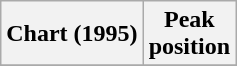<table class=wikitable>
<tr>
<th>Chart (1995)</th>
<th>Peak<br>position</th>
</tr>
<tr>
</tr>
</table>
